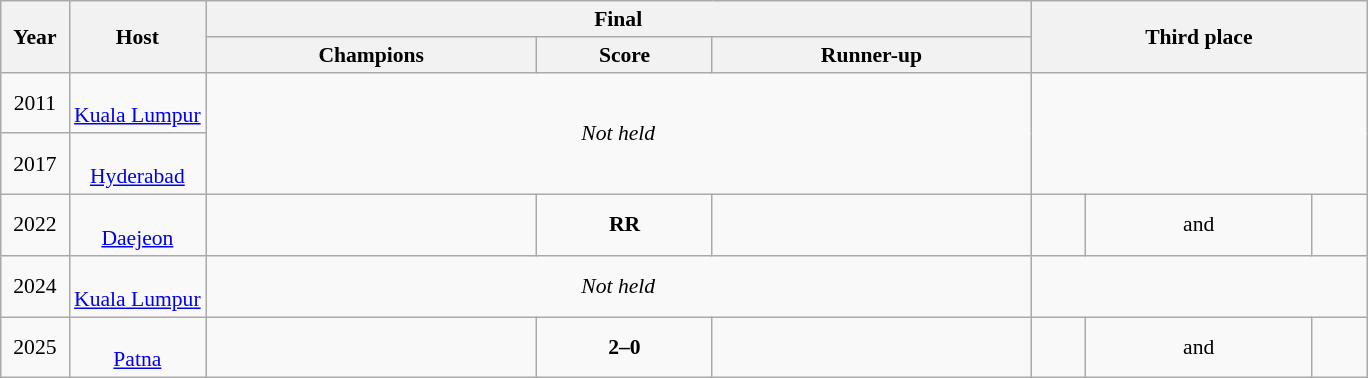<table class="wikitable" style="font-size:90%; text-align: center;">
<tr>
<th rowspan="2" width="5%">Year</th>
<th rowspan="2" width="10%">Host</th>
<th colspan="3">Final</th>
<th colspan="3" rowspan="2">Third place</th>
</tr>
<tr>
<th>Champions</th>
<th>Score</th>
<th>Runner-up</th>
</tr>
<tr>
<td>2011<br></td>
<td><br><a href='#'>Kuala Lumpur</a></td>
<td colspan="3" rowspan="2"><em>Not held</em></td>
</tr>
<tr>
<td>2017<br></td>
<td><br><a href='#'>Hyderabad</a></td>
</tr>
<tr>
<td>2022<br></td>
<td><br><a href='#'>Daejeon</a></td>
<td></td>
<td><strong>RR</strong></td>
<td></td>
<td></td>
<td>and</td>
<td></td>
</tr>
<tr>
<td>2024<br></td>
<td><br><a href='#'>Kuala Lumpur</a></td>
<td colspan="3"><em>Not held</em></td>
</tr>
<tr>
<td>2025<br></td>
<td><br><a href='#'>Patna</a></td>
<td></td>
<td><strong>2–0</strong></td>
<td></td>
<td></td>
<td>and</td>
<td></td>
</tr>
</table>
